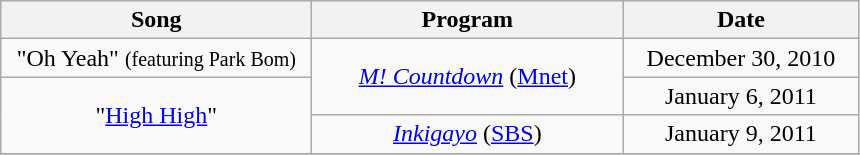<table class="wikitable" style="text-align:center;">
<tr>
<th style="width:200px;">Song</th>
<th style="width:200px;">Program</th>
<th style="width:150px;">Date</th>
</tr>
<tr>
<td>"Oh Yeah" <small>(featuring Park Bom)</small></td>
<td rowspan=2><em><a href='#'>M! Countdown</a></em> (<a href='#'>Mnet</a>)</td>
<td>December 30, 2010</td>
</tr>
<tr>
<td rowspan=2>"<a href='#'>High High</a>"</td>
<td>January 6, 2011</td>
</tr>
<tr>
<td><em><a href='#'>Inkigayo</a></em> (<a href='#'>SBS</a>)</td>
<td>January 9, 2011</td>
</tr>
<tr>
</tr>
</table>
